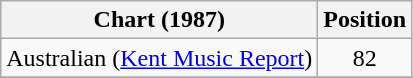<table class="wikitable sortable">
<tr>
<th scope="col">Chart (1987)</th>
<th scope="col">Position</th>
</tr>
<tr>
<td>Australian (<a href='#'>Kent Music Report</a>)</td>
<td style="text-align:center;">82</td>
</tr>
<tr>
</tr>
</table>
